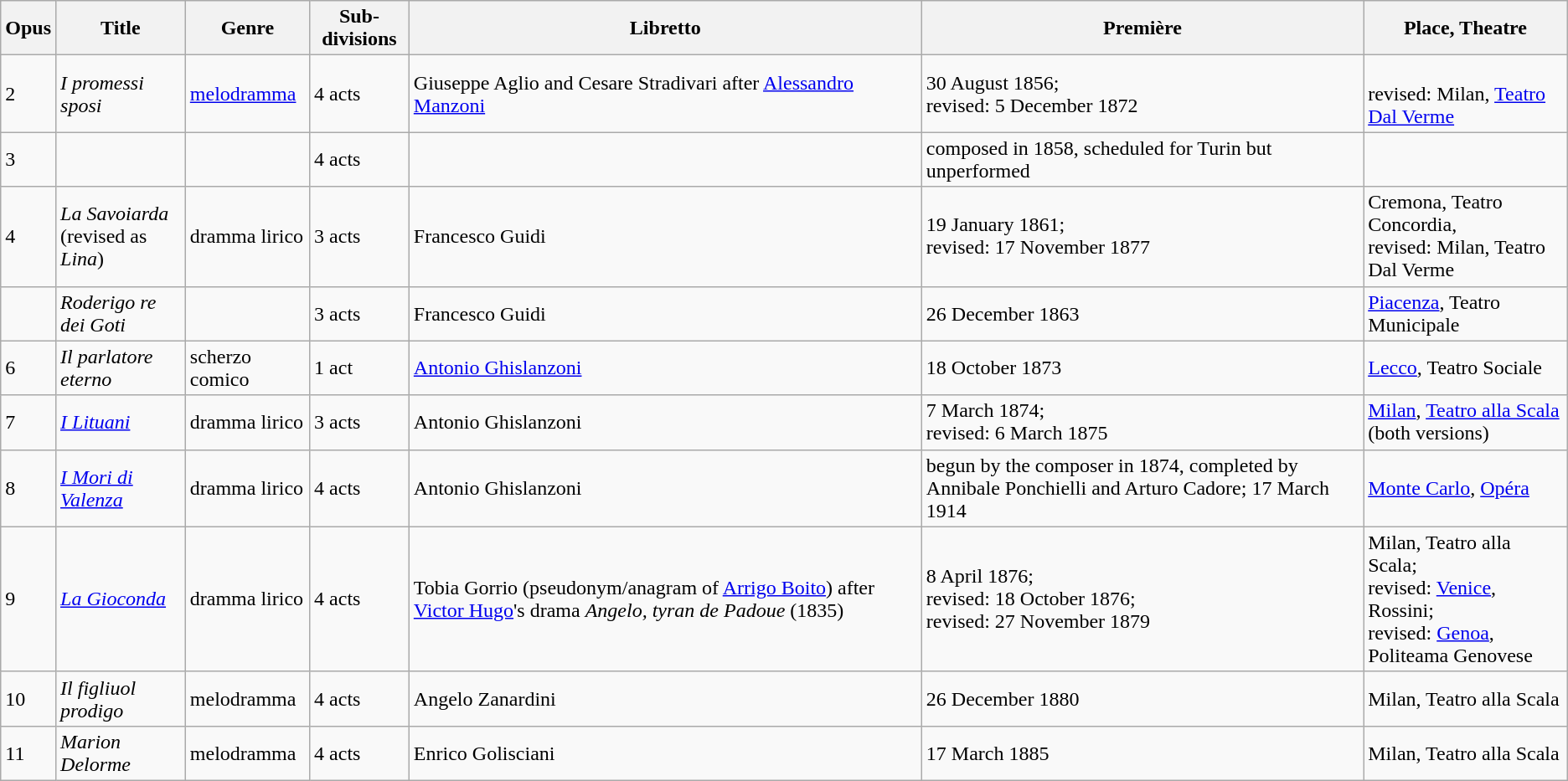<table class="wikitable sortable">
<tr>
<th width="20px">Opus</th>
<th>Title</th>
<th>Genre</th>
<th>Sub­divisions</th>
<th>Libretto</th>
<th>Première</th>
<th>Place, Theatre</th>
</tr>
<tr>
<td>2</td>
<td><em>I promessi sposi</em></td>
<td><a href='#'>melodramma</a></td>
<td>4 acts</td>
<td>Giuseppe Aglio and Cesare Stradivari after <a href='#'>Alessandro Manzoni</a></td>
<td>30 August 1856;<br>revised: 5 December 1872</td>
<td><br>revised: Milan, <a href='#'>Teatro Dal Verme</a></td>
</tr>
<tr>
<td>3</td>
<td><em></em></td>
<td> </td>
<td>4 acts</td>
<td> </td>
<td>composed in 1858, scheduled for Turin but unperformed</td>
<td> </td>
</tr>
<tr>
<td>4</td>
<td><em>La Savoiarda</em><br>(revised as <em>Lina</em>)</td>
<td>dramma lirico</td>
<td>3 acts</td>
<td>Francesco Guidi</td>
<td>19 January 1861;<br>revised: 17 November 1877</td>
<td>Cremona, Teatro Concordia,<br>revised: Milan, Teatro Dal Verme</td>
</tr>
<tr>
<td></td>
<td><em>Roderigo re dei Goti</em></td>
<td> </td>
<td>3 acts</td>
<td>Francesco Guidi</td>
<td>26 December 1863</td>
<td><a href='#'>Piacenza</a>, Teatro Municipale</td>
</tr>
<tr>
<td>6</td>
<td><em>Il parlatore eterno</em></td>
<td>scherzo comico</td>
<td>1 act</td>
<td><a href='#'>Antonio Ghislanzoni</a></td>
<td>18 October 1873</td>
<td><a href='#'>Lecco</a>, Teatro Sociale</td>
</tr>
<tr>
<td>7</td>
<td><em><a href='#'>I Lituani</a></em></td>
<td>dramma lirico</td>
<td>3 acts</td>
<td>Antonio Ghislanzoni</td>
<td>7 March 1874;<br>revised: 6 March 1875</td>
<td><a href='#'>Milan</a>, <a href='#'>Teatro alla Scala</a> (both versions)</td>
</tr>
<tr>
<td>8</td>
<td><em><a href='#'>I Mori di Valenza</a></em></td>
<td>dramma lirico</td>
<td>4 acts</td>
<td>Antonio Ghislanzoni</td>
<td>begun by the composer in 1874, completed by Annibale Ponchielli and Arturo Cadore; 17 March 1914</td>
<td><a href='#'>Monte Carlo</a>, <a href='#'>Opéra</a></td>
</tr>
<tr>
<td>9</td>
<td><em><a href='#'>La Gioconda</a></em></td>
<td>dramma lirico</td>
<td>4 acts</td>
<td>Tobia Gorrio (pseudonym/anagram of <a href='#'>Arrigo Boito</a>) after <a href='#'>Victor Hugo</a>'s drama <em>Angelo, tyran de Padoue</em> (1835)</td>
<td>8 April 1876;<br>revised: 18 October 1876;<br>revised: 27 November 1879</td>
<td>Milan, Teatro alla Scala;<br>revised: <a href='#'>Venice</a>,  Rossini;<br>revised: <a href='#'>Genoa</a>, Politeama Genovese</td>
</tr>
<tr>
<td>10</td>
<td><em>Il figliuol prodigo</em></td>
<td>melodramma</td>
<td>4 acts</td>
<td>Angelo Zanardini</td>
<td>26 December 1880</td>
<td>Milan, Teatro alla Scala</td>
</tr>
<tr>
<td>11</td>
<td><em>Marion Delorme</em></td>
<td>melodramma</td>
<td>4 acts</td>
<td>Enrico Golisciani</td>
<td>17 March 1885</td>
<td>Milan, Teatro alla Scala</td>
</tr>
</table>
